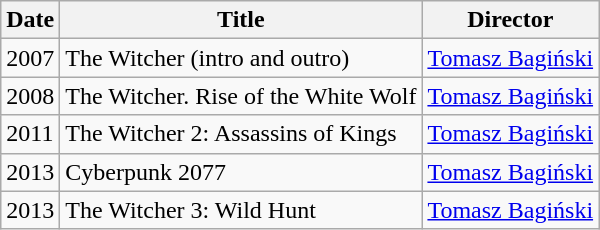<table class="wikitable">
<tr>
<th>Date</th>
<th>Title</th>
<th>Director</th>
</tr>
<tr>
<td>2007</td>
<td>The Witcher (intro and outro)</td>
<td><a href='#'>Tomasz Bagiński</a></td>
</tr>
<tr>
<td>2008</td>
<td>The Witcher. Rise of the White Wolf</td>
<td><a href='#'>Tomasz Bagiński</a></td>
</tr>
<tr>
<td>2011</td>
<td>The Witcher 2: Assassins of Kings</td>
<td><a href='#'>Tomasz Bagiński</a></td>
</tr>
<tr>
<td>2013</td>
<td>Cyberpunk 2077</td>
<td><a href='#'>Tomasz Bagiński</a></td>
</tr>
<tr>
<td>2013</td>
<td>The Witcher 3: Wild Hunt</td>
<td><a href='#'>Tomasz Bagiński</a></td>
</tr>
</table>
